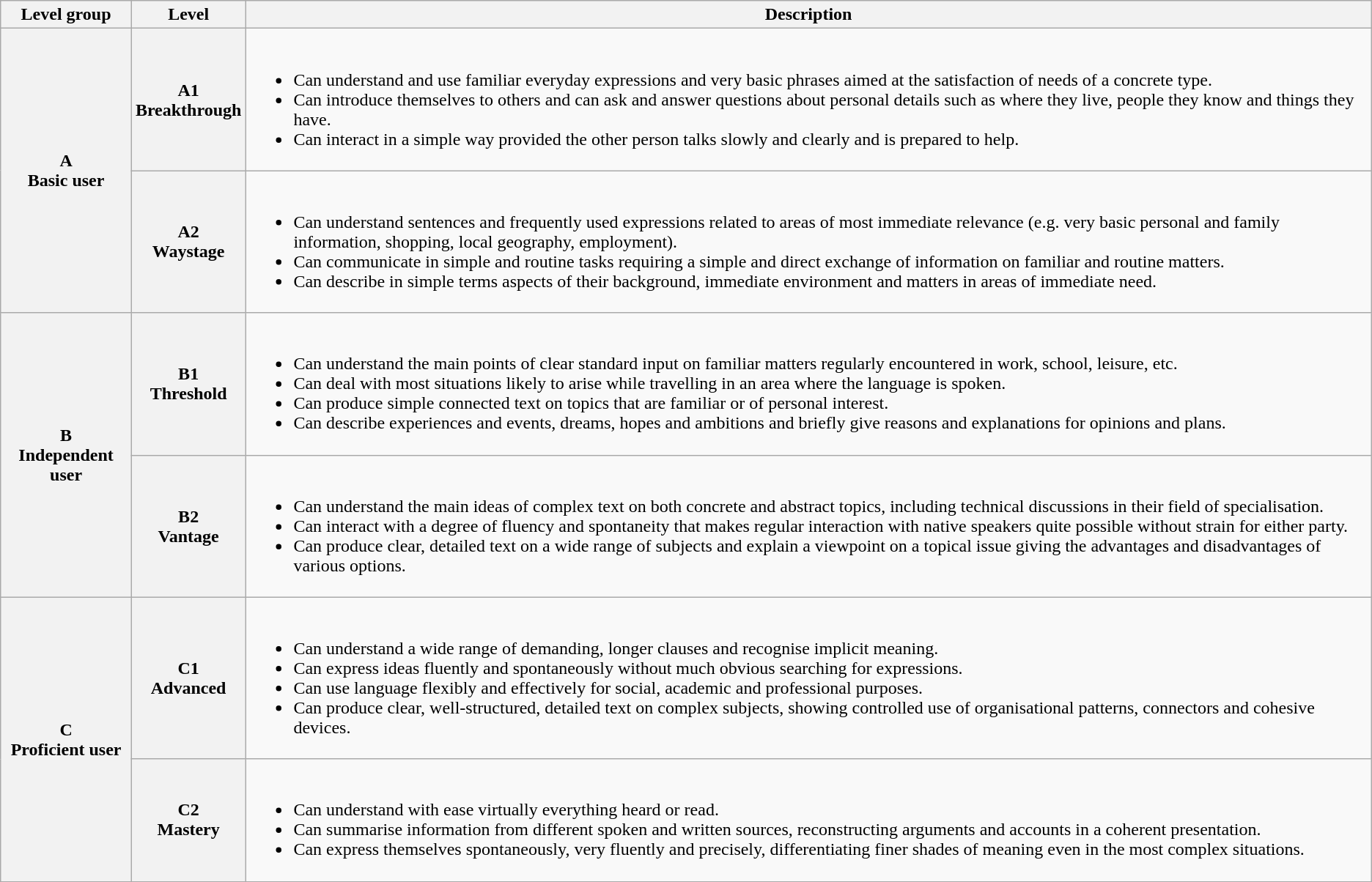<table class="wikitable">
<tr>
<th>Level group</th>
<th>Level</th>
<th>Description</th>
</tr>
<tr>
<th rowspan=2>A<br>Basic user</th>
<th>A1<br>Breakthrough</th>
<td style="vertical-align:top"><br><ul><li>Can understand and use familiar everyday expressions and very basic phrases aimed at the satisfaction of needs of a concrete type.</li><li>Can introduce themselves to others and can ask and answer questions about personal details such as where they live, people they know and things they have.</li><li>Can interact in a simple way provided the other person talks slowly and clearly and is prepared to help.</li></ul></td>
</tr>
<tr>
<th>A2<br>Waystage</th>
<td style="vertical-align:top"><br><ul><li>Can understand sentences and frequently used expressions related to areas of most immediate relevance (e.g. very basic personal and family information, shopping, local geography, employment).</li><li>Can communicate in simple and routine tasks requiring a simple and direct exchange of information on familiar and routine matters.</li><li>Can describe in simple terms aspects of their background, immediate environment and matters in areas of immediate need.</li></ul></td>
</tr>
<tr>
<th rowspan=2>B<br>Independent user</th>
<th>B1<br>Threshold</th>
<td style="vertical-align:top"><br><ul><li>Can understand the main points of clear standard input on familiar matters regularly encountered in work, school, leisure, etc.</li><li>Can deal with most situations likely to arise while travelling in an area where the language is spoken.</li><li>Can produce simple connected text on topics that are familiar or of personal interest.</li><li>Can describe experiences and events, dreams, hopes and ambitions and briefly give reasons and explanations for opinions and plans.</li></ul></td>
</tr>
<tr>
<th>B2<br>Vantage</th>
<td style="vertical-align:top"><br><ul><li>Can understand the main ideas of complex text on both concrete and abstract topics, including technical discussions in their field of specialisation.</li><li>Can interact with a degree of fluency and spontaneity that makes regular interaction with native speakers quite possible without strain for either party.</li><li>Can produce clear, detailed text on a wide range of subjects and explain a viewpoint on a topical issue giving the advantages and disadvantages of various options.</li></ul></td>
</tr>
<tr>
<th rowspan=2>C<br>Proficient user</th>
<th>C1<br>Advanced</th>
<td style="vertical-align:top"><br><ul><li>Can understand a wide range of demanding, longer clauses and recognise implicit meaning.</li><li>Can express ideas fluently and spontaneously without much obvious searching for expressions.</li><li>Can use language flexibly and effectively for social, academic and professional purposes.</li><li>Can produce clear, well-structured, detailed text on complex subjects, showing controlled use of organisational patterns, connectors and cohesive devices.</li></ul></td>
</tr>
<tr>
<th>C2<br>Mastery</th>
<td style="vertical-align:top"><br><ul><li>Can understand with ease virtually everything heard or read.</li><li>Can summarise information from different spoken and written sources, reconstructing arguments and accounts in a coherent presentation.</li><li>Can express themselves spontaneously, very fluently and precisely, differentiating finer shades of meaning even in the most complex situations.</li></ul></td>
</tr>
</table>
